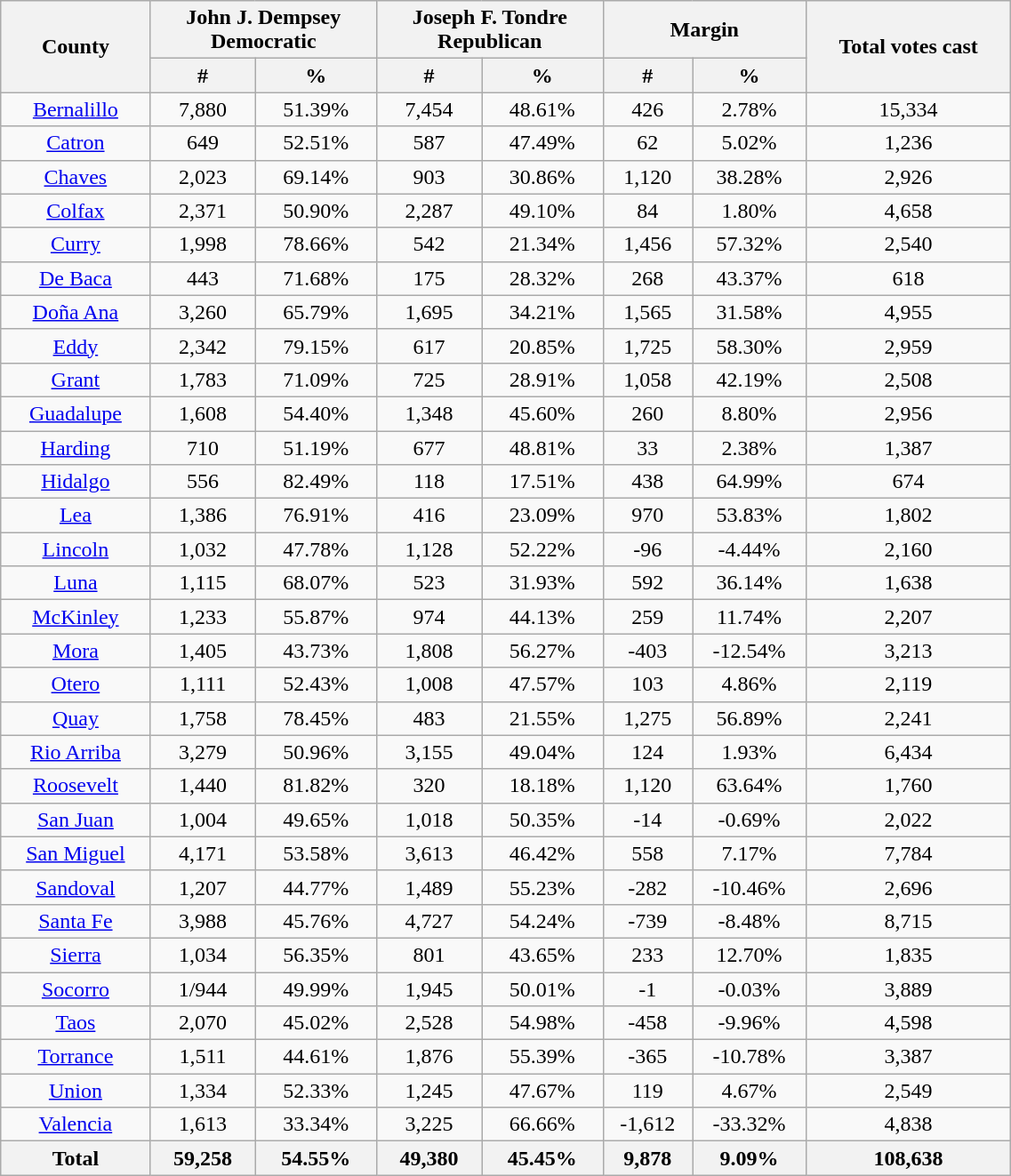<table width="60%" class="wikitable sortable" style="text-align:center">
<tr>
<th style="text-align:center;" rowspan="2">County</th>
<th style="text-align:center;" colspan="2">John J. Dempsey<br>Democratic</th>
<th style="text-align:center;" colspan="2">Joseph F. Tondre<br>Republican</th>
<th style="text-align:center;" colspan="2">Margin</th>
<th style="text-align:center;" rowspan="2">Total votes cast</th>
</tr>
<tr>
<th style="text-align:center;" data-sort-type="number">#</th>
<th style="text-align:center;" data-sort-type="number">%</th>
<th style="text-align:center;" data-sort-type="number">#</th>
<th style="text-align:center;" data-sort-type="number">%</th>
<th style="text-align:center;" data-sort-type="number">#</th>
<th style="text-align:center;" data-sort-type="number">%</th>
</tr>
<tr style="text-align:center;">
<td><a href='#'>Bernalillo</a></td>
<td>7,880</td>
<td>51.39%</td>
<td>7,454</td>
<td>48.61%</td>
<td>426</td>
<td>2.78%</td>
<td>15,334</td>
</tr>
<tr style="text-align:center;">
<td><a href='#'>Catron</a></td>
<td>649</td>
<td>52.51%</td>
<td>587</td>
<td>47.49%</td>
<td>62</td>
<td>5.02%</td>
<td>1,236</td>
</tr>
<tr style="text-align:center;">
<td><a href='#'>Chaves</a></td>
<td>2,023</td>
<td>69.14%</td>
<td>903</td>
<td>30.86%</td>
<td>1,120</td>
<td>38.28%</td>
<td>2,926</td>
</tr>
<tr style="text-align:center;">
<td><a href='#'>Colfax</a></td>
<td>2,371</td>
<td>50.90%</td>
<td>2,287</td>
<td>49.10%</td>
<td>84</td>
<td>1.80%</td>
<td>4,658</td>
</tr>
<tr style="text-align:center;">
<td><a href='#'>Curry</a></td>
<td>1,998</td>
<td>78.66%</td>
<td>542</td>
<td>21.34%</td>
<td>1,456</td>
<td>57.32%</td>
<td>2,540</td>
</tr>
<tr style="text-align:center;">
<td><a href='#'>De Baca</a></td>
<td>443</td>
<td>71.68%</td>
<td>175</td>
<td>28.32%</td>
<td>268</td>
<td>43.37%</td>
<td>618</td>
</tr>
<tr style="text-align:center;">
<td><a href='#'>Doña Ana</a></td>
<td>3,260</td>
<td>65.79%</td>
<td>1,695</td>
<td>34.21%</td>
<td>1,565</td>
<td>31.58%</td>
<td>4,955</td>
</tr>
<tr style="text-align:center;">
<td><a href='#'>Eddy</a></td>
<td>2,342</td>
<td>79.15%</td>
<td>617</td>
<td>20.85%</td>
<td>1,725</td>
<td>58.30%</td>
<td>2,959</td>
</tr>
<tr style="text-align:center;">
<td><a href='#'>Grant</a></td>
<td>1,783</td>
<td>71.09%</td>
<td>725</td>
<td>28.91%</td>
<td>1,058</td>
<td>42.19%</td>
<td>2,508</td>
</tr>
<tr style="text-align:center;">
<td><a href='#'>Guadalupe</a></td>
<td>1,608</td>
<td>54.40%</td>
<td>1,348</td>
<td>45.60%</td>
<td>260</td>
<td>8.80%</td>
<td>2,956</td>
</tr>
<tr style="text-align:center;">
<td><a href='#'>Harding</a></td>
<td>710</td>
<td>51.19%</td>
<td>677</td>
<td>48.81%</td>
<td>33</td>
<td>2.38%</td>
<td>1,387</td>
</tr>
<tr style="text-align:center;">
<td><a href='#'>Hidalgo</a></td>
<td>556</td>
<td>82.49%</td>
<td>118</td>
<td>17.51%</td>
<td>438</td>
<td>64.99%</td>
<td>674</td>
</tr>
<tr style="text-align:center;">
<td><a href='#'>Lea</a></td>
<td>1,386</td>
<td>76.91%</td>
<td>416</td>
<td>23.09%</td>
<td>970</td>
<td>53.83%</td>
<td>1,802</td>
</tr>
<tr style="text-align:center;">
<td><a href='#'>Lincoln</a></td>
<td>1,032</td>
<td>47.78%</td>
<td>1,128</td>
<td>52.22%</td>
<td>-96</td>
<td>-4.44%</td>
<td>2,160</td>
</tr>
<tr style="text-align:center;">
<td><a href='#'>Luna</a></td>
<td>1,115</td>
<td>68.07%</td>
<td>523</td>
<td>31.93%</td>
<td>592</td>
<td>36.14%</td>
<td>1,638</td>
</tr>
<tr style="text-align:center;">
<td><a href='#'>McKinley</a></td>
<td>1,233</td>
<td>55.87%</td>
<td>974</td>
<td>44.13%</td>
<td>259</td>
<td>11.74%</td>
<td>2,207</td>
</tr>
<tr style="text-align:center;">
<td><a href='#'>Mora</a></td>
<td>1,405</td>
<td>43.73%</td>
<td>1,808</td>
<td>56.27%</td>
<td>-403</td>
<td>-12.54%</td>
<td>3,213</td>
</tr>
<tr style="text-align:center;">
<td><a href='#'>Otero</a></td>
<td>1,111</td>
<td>52.43%</td>
<td>1,008</td>
<td>47.57%</td>
<td>103</td>
<td>4.86%</td>
<td>2,119</td>
</tr>
<tr style="text-align:center;">
<td><a href='#'>Quay</a></td>
<td>1,758</td>
<td>78.45%</td>
<td>483</td>
<td>21.55%</td>
<td>1,275</td>
<td>56.89%</td>
<td>2,241</td>
</tr>
<tr style="text-align:center;">
<td><a href='#'>Rio Arriba</a></td>
<td>3,279</td>
<td>50.96%</td>
<td>3,155</td>
<td>49.04%</td>
<td>124</td>
<td>1.93%</td>
<td>6,434</td>
</tr>
<tr style="text-align:center;">
<td><a href='#'>Roosevelt</a></td>
<td>1,440</td>
<td>81.82%</td>
<td>320</td>
<td>18.18%</td>
<td>1,120</td>
<td>63.64%</td>
<td>1,760</td>
</tr>
<tr style="text-align:center;">
<td><a href='#'>San Juan</a></td>
<td>1,004</td>
<td>49.65%</td>
<td>1,018</td>
<td>50.35%</td>
<td>-14</td>
<td>-0.69%</td>
<td>2,022</td>
</tr>
<tr style="text-align:center;">
<td><a href='#'>San Miguel</a></td>
<td>4,171</td>
<td>53.58%</td>
<td>3,613</td>
<td>46.42%</td>
<td>558</td>
<td>7.17%</td>
<td>7,784</td>
</tr>
<tr style="text-align:center;">
<td><a href='#'>Sandoval</a></td>
<td>1,207</td>
<td>44.77%</td>
<td>1,489</td>
<td>55.23%</td>
<td>-282</td>
<td>-10.46%</td>
<td>2,696</td>
</tr>
<tr style="text-align:center;">
<td><a href='#'>Santa Fe</a></td>
<td>3,988</td>
<td>45.76%</td>
<td>4,727</td>
<td>54.24%</td>
<td>-739</td>
<td>-8.48%</td>
<td>8,715</td>
</tr>
<tr style="text-align:center;">
<td><a href='#'>Sierra</a></td>
<td>1,034</td>
<td>56.35%</td>
<td>801</td>
<td>43.65%</td>
<td>233</td>
<td>12.70%</td>
<td>1,835</td>
</tr>
<tr style="text-align:center;">
<td><a href='#'>Socorro</a></td>
<td>1/944</td>
<td>49.99%</td>
<td>1,945</td>
<td>50.01%</td>
<td>-1</td>
<td>-0.03%</td>
<td>3,889</td>
</tr>
<tr style="text-align:center;">
<td><a href='#'>Taos</a></td>
<td>2,070</td>
<td>45.02%</td>
<td>2,528</td>
<td>54.98%</td>
<td>-458</td>
<td>-9.96%</td>
<td>4,598</td>
</tr>
<tr style="text-align:center;">
<td><a href='#'>Torrance</a></td>
<td>1,511</td>
<td>44.61%</td>
<td>1,876</td>
<td>55.39%</td>
<td>-365</td>
<td>-10.78%</td>
<td>3,387</td>
</tr>
<tr style="text-align:center;">
<td><a href='#'>Union</a></td>
<td>1,334</td>
<td>52.33%</td>
<td>1,245</td>
<td>47.67%</td>
<td>119</td>
<td>4.67%</td>
<td>2,549</td>
</tr>
<tr style="text-align:center;">
<td><a href='#'>Valencia</a></td>
<td>1,613</td>
<td>33.34%</td>
<td>3,225</td>
<td>66.66%</td>
<td>-1,612</td>
<td>-33.32%</td>
<td>4,838</td>
</tr>
<tr style="text-align:center;">
<th>Total</th>
<th>59,258</th>
<th>54.55%</th>
<th>49,380</th>
<th>45.45%</th>
<th>9,878</th>
<th>9.09%</th>
<th>108,638</th>
</tr>
</table>
